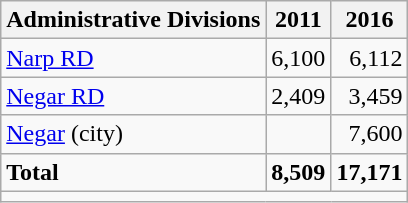<table class="wikitable">
<tr>
<th>Administrative Divisions</th>
<th>2011</th>
<th>2016</th>
</tr>
<tr>
<td><a href='#'>Narp RD</a></td>
<td style="text-align: right;">6,100</td>
<td style="text-align: right;">6,112</td>
</tr>
<tr>
<td><a href='#'>Negar RD</a></td>
<td style="text-align: right;">2,409</td>
<td style="text-align: right;">3,459</td>
</tr>
<tr>
<td><a href='#'>Negar</a> (city)</td>
<td style="text-align: right;"></td>
<td style="text-align: right;">7,600</td>
</tr>
<tr>
<td><strong>Total</strong></td>
<td style="text-align: right;"><strong>8,509</strong></td>
<td style="text-align: right;"><strong>17,171</strong></td>
</tr>
<tr>
<td colspan=3></td>
</tr>
</table>
